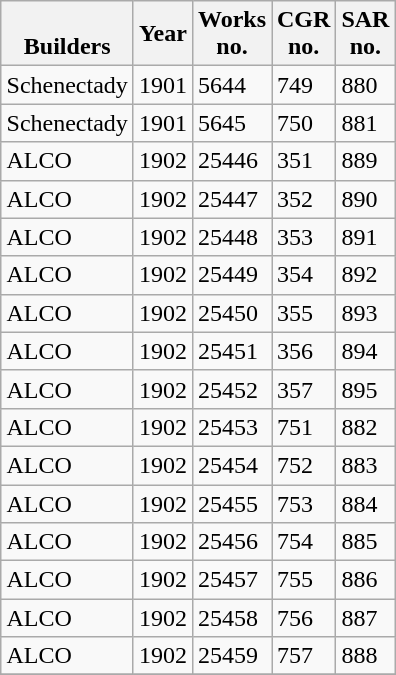<table class="wikitable collapsible collapsed sortable" style="margin:0.5em auto; font-size:100%;">
<tr>
<th><br>Builders</th>
<th>Year<br></th>
<th>Works<br>no.</th>
<th>CGR<br>no.</th>
<th>SAR<br>no.</th>
</tr>
<tr>
<td>Schenectady</td>
<td>1901</td>
<td>5644</td>
<td>749</td>
<td>880</td>
</tr>
<tr>
<td>Schenectady</td>
<td>1901</td>
<td>5645</td>
<td>750</td>
<td>881</td>
</tr>
<tr>
<td>ALCO</td>
<td>1902</td>
<td>25446</td>
<td>351</td>
<td>889</td>
</tr>
<tr>
<td>ALCO</td>
<td>1902</td>
<td>25447</td>
<td>352</td>
<td>890</td>
</tr>
<tr>
<td>ALCO</td>
<td>1902</td>
<td>25448</td>
<td>353</td>
<td>891</td>
</tr>
<tr>
<td>ALCO</td>
<td>1902</td>
<td>25449</td>
<td>354</td>
<td>892</td>
</tr>
<tr>
<td>ALCO</td>
<td>1902</td>
<td>25450</td>
<td>355</td>
<td>893</td>
</tr>
<tr>
<td>ALCO</td>
<td>1902</td>
<td>25451</td>
<td>356</td>
<td>894</td>
</tr>
<tr>
<td>ALCO</td>
<td>1902</td>
<td>25452</td>
<td>357</td>
<td>895</td>
</tr>
<tr>
<td>ALCO</td>
<td>1902</td>
<td>25453</td>
<td>751</td>
<td>882</td>
</tr>
<tr>
<td>ALCO</td>
<td>1902</td>
<td>25454</td>
<td>752</td>
<td>883</td>
</tr>
<tr>
<td>ALCO</td>
<td>1902</td>
<td>25455</td>
<td>753</td>
<td>884</td>
</tr>
<tr>
<td>ALCO</td>
<td>1902</td>
<td>25456</td>
<td>754</td>
<td>885</td>
</tr>
<tr>
<td>ALCO</td>
<td>1902</td>
<td>25457</td>
<td>755</td>
<td>886</td>
</tr>
<tr>
<td>ALCO</td>
<td>1902</td>
<td>25458</td>
<td>756</td>
<td>887</td>
</tr>
<tr>
<td>ALCO</td>
<td>1902</td>
<td>25459</td>
<td>757</td>
<td>888</td>
</tr>
<tr>
</tr>
</table>
